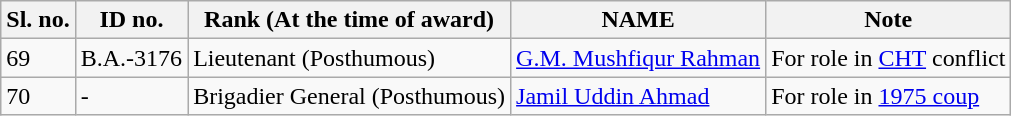<table class ="wikitable">
<tr>
<th>Sl. no.</th>
<th>ID no.</th>
<th>Rank (At the time of award)</th>
<th>NAME</th>
<th>Note</th>
</tr>
<tr>
<td>69</td>
<td>B.A.-3176</td>
<td>Lieutenant (Posthumous)</td>
<td><a href='#'>G.M. Mushfiqur Rahman</a></td>
<td>For role in <a href='#'>CHT</a> conflict</td>
</tr>
<tr>
<td>70</td>
<td>-</td>
<td>Brigadier General (Posthumous)</td>
<td><a href='#'>Jamil Uddin Ahmad</a></td>
<td>For role in <a href='#'>1975 coup</a></td>
</tr>
</table>
